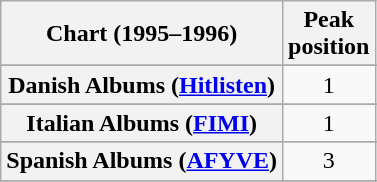<table class="wikitable sortable plainrowheaders" style="text-align:center">
<tr>
<th>Chart (1995–1996)</th>
<th>Peak<br>position</th>
</tr>
<tr>
</tr>
<tr>
</tr>
<tr>
</tr>
<tr>
<th scope="row">Danish Albums (<a href='#'>Hitlisten</a>)</th>
<td>1</td>
</tr>
<tr>
</tr>
<tr>
</tr>
<tr>
</tr>
<tr>
<th scope="row">Italian Albums (<a href='#'>FIMI</a>)</th>
<td>1</td>
</tr>
<tr>
</tr>
<tr>
</tr>
<tr>
</tr>
<tr>
<th scope="row">Spanish Albums (<a href='#'>AFYVE</a>)</th>
<td align="center">3</td>
</tr>
<tr>
</tr>
<tr>
</tr>
<tr>
</tr>
<tr>
</tr>
</table>
